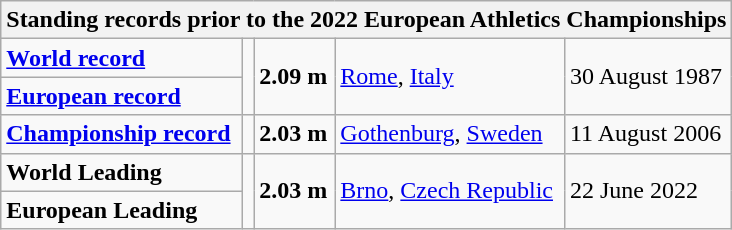<table class="wikitable">
<tr>
<th colspan="5">Standing records prior to the 2022 European Athletics Championships</th>
</tr>
<tr>
<td><strong><a href='#'>World record</a></strong></td>
<td rowspan=2></td>
<td rowspan=2><strong>2.09 m</strong></td>
<td rowspan=2><a href='#'>Rome</a>, <a href='#'>Italy</a></td>
<td rowspan=2>30 August 1987</td>
</tr>
<tr>
<td><strong><a href='#'>European record</a></strong></td>
</tr>
<tr>
<td><strong><a href='#'>Championship record</a></strong></td>
<td></td>
<td><strong>2.03 m</strong></td>
<td><a href='#'>Gothenburg</a>, <a href='#'>Sweden</a></td>
<td>11 August 2006</td>
</tr>
<tr>
<td><strong>World Leading</strong></td>
<td rowspan=2></td>
<td rowspan=2><strong>2.03  m</strong></td>
<td rowspan=2><a href='#'>Brno</a>, <a href='#'>Czech Republic</a></td>
<td rowspan=2>22 June 2022</td>
</tr>
<tr>
<td><strong>European Leading</strong></td>
</tr>
</table>
